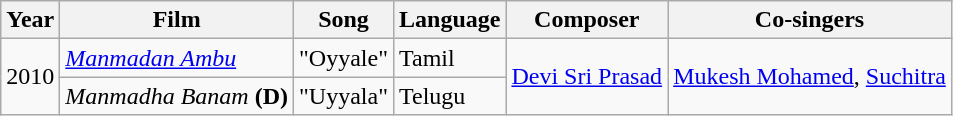<table class="wikitable" style="font-size:100%;">
<tr>
<th>Year</th>
<th>Film</th>
<th>Song</th>
<th>Language</th>
<th>Composer</th>
<th>Co-singers</th>
</tr>
<tr>
<td rowspan=2>2010</td>
<td><em><a href='#'>Manmadan Ambu</a></em></td>
<td>"Oyyale"</td>
<td>Tamil</td>
<td rowspan=2><a href='#'>Devi Sri Prasad</a></td>
<td rowspan="2"><a href='#'>Mukesh Mohamed</a>, <a href='#'>Suchitra</a></td>
</tr>
<tr>
<td><em>Manmadha Banam</em> <strong>(D)</strong></td>
<td>"Uyyala"</td>
<td>Telugu</td>
</tr>
</table>
